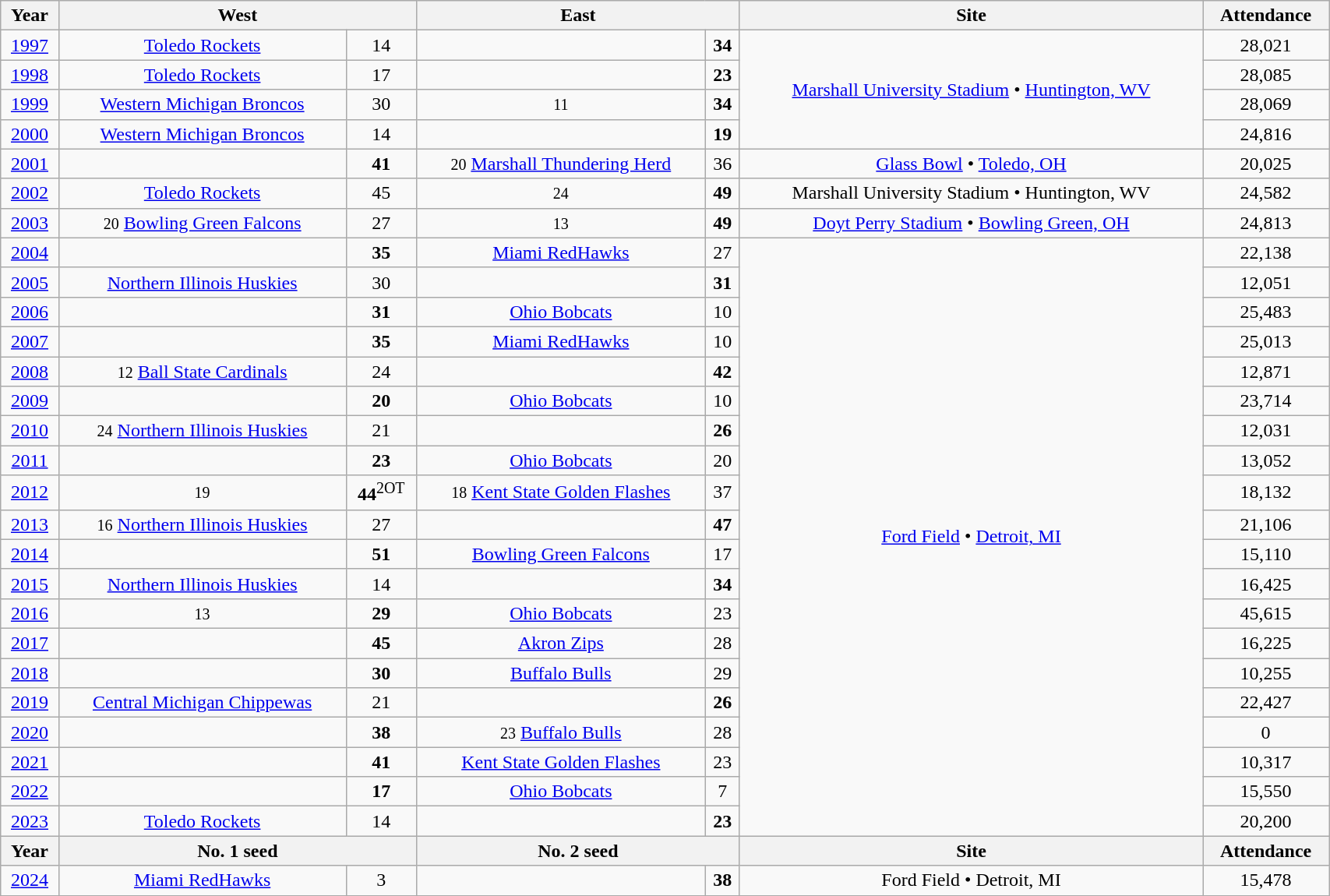<table class="wikitable" style="text-align:center;" width=90%>
<tr>
<th>Year</th>
<th colspan="2">West</th>
<th colspan="2">East</th>
<th>Site</th>
<th>Attendance</th>
</tr>
<tr>
<td><a href='#'>1997</a></td>
<td><small></small> <a href='#'>Toledo Rockets</a></td>
<td>14</td>
<td style=><small></small> <strong><a href='#'></a></strong></td>
<td><strong>34</strong></td>
<td rowspan=4><a href='#'>Marshall University Stadium</a> • <a href='#'>Huntington, WV</a></td>
<td>28,021</td>
</tr>
<tr>
<td><a href='#'>1998</a></td>
<td><small></small> <a href='#'>Toledo Rockets</a></td>
<td>17</td>
<td style=><small></small> <strong><a href='#'></a></strong></td>
<td><strong>23</strong></td>
<td>28,085</td>
</tr>
<tr>
<td><a href='#'>1999</a></td>
<td><small></small> <a href='#'>Western Michigan Broncos</a></td>
<td>30</td>
<td style=><small>11</small> <strong><a href='#'></a></strong></td>
<td><strong>34</strong></td>
<td>28,069</td>
</tr>
<tr>
<td><a href='#'>2000</a></td>
<td><small></small> <a href='#'>Western Michigan Broncos</a></td>
<td>14</td>
<td style=><small></small> <strong><a href='#'></a></strong></td>
<td><strong>19</strong></td>
<td>24,816</td>
</tr>
<tr>
<td><a href='#'>2001</a></td>
<td style=><small></small> <strong><a href='#'></a></strong></td>
<td><strong>41</strong></td>
<td><small>20</small> <a href='#'>Marshall Thundering Herd</a></td>
<td>36</td>
<td><a href='#'>Glass Bowl</a> • <a href='#'>Toledo, OH</a></td>
<td>20,025</td>
</tr>
<tr>
<td><a href='#'>2002</a></td>
<td><small></small> <a href='#'>Toledo Rockets</a></td>
<td>45</td>
<td style=><small>24</small> <strong><a href='#'></a></strong></td>
<td><strong>49</strong></td>
<td>Marshall University Stadium • Huntington, WV</td>
<td>24,582</td>
</tr>
<tr>
<td><a href='#'>2003</a></td>
<td><small>20</small> <a href='#'>Bowling Green Falcons</a></td>
<td>27</td>
<td style=><small>13</small> <strong><a href='#'></a></strong></td>
<td><strong>49</strong></td>
<td><a href='#'>Doyt Perry Stadium</a> • <a href='#'>Bowling Green, OH</a></td>
<td>24,813</td>
</tr>
<tr>
<td><a href='#'>2004</a></td>
<td style=><small></small> <strong><a href='#'></a></strong></td>
<td><strong>35</strong></td>
<td><small></small> <a href='#'>Miami RedHawks</a></td>
<td>27</td>
<td rowspan=20><a href='#'>Ford Field</a> • <a href='#'>Detroit, MI</a></td>
<td>22,138</td>
</tr>
<tr>
<td><a href='#'>2005</a></td>
<td><small></small> <a href='#'>Northern Illinois Huskies</a></td>
<td>30</td>
<td style=><small></small> <strong><a href='#'></a></strong></td>
<td><strong>31</strong></td>
<td>12,051</td>
</tr>
<tr>
<td><a href='#'>2006</a></td>
<td style=><small></small> <strong><a href='#'></a></strong></td>
<td><strong>31</strong></td>
<td><small></small> <a href='#'>Ohio Bobcats</a></td>
<td>10</td>
<td>25,483</td>
</tr>
<tr>
<td><a href='#'>2007</a></td>
<td style=><small></small> <strong><a href='#'></a></strong></td>
<td><strong>35</strong></td>
<td><small></small> <a href='#'>Miami RedHawks</a></td>
<td>10</td>
<td>25,013</td>
</tr>
<tr>
<td><a href='#'>2008</a></td>
<td><small>12</small> <a href='#'>Ball State Cardinals</a></td>
<td>24</td>
<td style=><small></small> <strong><a href='#'></a></strong></td>
<td><strong>42</strong></td>
<td>12,871</td>
</tr>
<tr>
<td><a href='#'>2009</a></td>
<td style=><small></small> <strong><a href='#'></a></strong></td>
<td><strong>20</strong></td>
<td><small></small> <a href='#'>Ohio Bobcats</a></td>
<td>10</td>
<td>23,714</td>
</tr>
<tr>
<td><a href='#'>2010</a></td>
<td><small>24</small> <a href='#'>Northern Illinois Huskies</a></td>
<td>21</td>
<td style=><small></small> <strong><a href='#'></a></strong></td>
<td><strong>26</strong></td>
<td>12,031</td>
</tr>
<tr>
<td><a href='#'>2011</a></td>
<td style=><small></small> <strong><a href='#'></a></strong></td>
<td><strong>23</strong></td>
<td><small></small> <a href='#'>Ohio Bobcats</a></td>
<td>20</td>
<td>13,052</td>
</tr>
<tr>
<td><a href='#'>2012</a></td>
<td style=><small>19</small> <strong><a href='#'></a></strong></td>
<td><strong>44</strong><sup>2OT</sup></td>
<td><small>18</small> <a href='#'>Kent State Golden Flashes</a></td>
<td>37</td>
<td>18,132</td>
</tr>
<tr>
<td><a href='#'>2013</a></td>
<td><small>16</small> <a href='#'>Northern Illinois Huskies</a></td>
<td>27</td>
<td style=><small></small> <strong><a href='#'></a></strong></td>
<td><strong>47</strong></td>
<td>21,106</td>
</tr>
<tr>
<td><a href='#'>2014</a></td>
<td style=><small></small> <strong><a href='#'></a></strong></td>
<td><strong>51</strong></td>
<td><small></small> <a href='#'>Bowling Green Falcons</a></td>
<td>17</td>
<td>15,110</td>
</tr>
<tr>
<td><a href='#'>2015</a></td>
<td><small></small> <a href='#'>Northern Illinois Huskies</a></td>
<td>14</td>
<td style=><small></small> <strong><a href='#'></a></strong></td>
<td><strong>34</strong></td>
<td>16,425</td>
</tr>
<tr>
<td><a href='#'>2016</a></td>
<td style=><small>13</small> <strong><a href='#'></a></strong></td>
<td><strong>29</strong></td>
<td><small></small> <a href='#'>Ohio Bobcats</a></td>
<td>23</td>
<td>45,615</td>
</tr>
<tr>
<td><a href='#'>2017</a></td>
<td style=><a href='#'><strong></strong></a></td>
<td><strong>45</strong></td>
<td><small></small> <a href='#'>Akron Zips</a></td>
<td>28</td>
<td>16,225</td>
</tr>
<tr>
<td><a href='#'>2018</a></td>
<td style=><small></small> <a href='#'><strong></strong></a></td>
<td><strong>30</strong></td>
<td><small></small> <a href='#'>Buffalo Bulls</a></td>
<td>29</td>
<td>10,255</td>
</tr>
<tr>
<td><a href='#'>2019</a></td>
<td><a href='#'>Central Michigan Chippewas</a></td>
<td>21</td>
<td style=><small></small> <a href='#'><strong></strong></a></td>
<td><strong>26</strong></td>
<td>22,427</td>
</tr>
<tr>
<td><a href='#'>2020</a></td>
<td style=><a href='#'><strong></strong></a></td>
<td><strong>38</strong></td>
<td><small>23</small> <a href='#'>Buffalo Bulls</a></td>
<td>28</td>
<td>0</td>
</tr>
<tr>
<td><a href='#'>2021</a></td>
<td style=><small></small> <a href='#'><strong></strong></a></td>
<td><strong>41</strong></td>
<td><a href='#'>Kent State Golden Flashes</a></td>
<td>23</td>
<td>10,317</td>
</tr>
<tr>
<td><a href='#'>2022</a></td>
<td style=><a href='#'><strong></strong></a></td>
<td><strong>17</strong></td>
<td><a href='#'>Ohio Bobcats</a></td>
<td>7</td>
<td>15,550</td>
</tr>
<tr>
<td><a href='#'>2023</a></td>
<td><a href='#'>Toledo Rockets</a></td>
<td>14</td>
<td style=><a href='#'></a></td>
<td><strong>23</strong></td>
<td>20,200</td>
</tr>
<tr>
<th>Year</th>
<th colspan=2>No. 1 seed</th>
<th colspan=2>No. 2 seed</th>
<th>Site</th>
<th>Attendance</th>
</tr>
<tr>
<td><a href='#'>2024</a></td>
<td><a href='#'>Miami RedHawks</a></td>
<td>3</td>
<td style=><a href='#'></a></td>
<td><strong>38</strong></td>
<td rowspan=2>Ford Field • Detroit, MI</td>
<td>15,478</td>
</tr>
<tr>
</tr>
</table>
